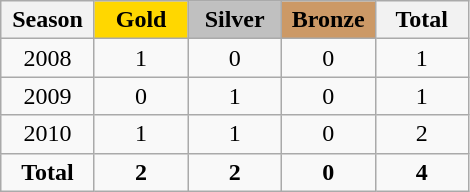<table class="wikitable" style="text-align:center;">
<tr>
<th width = "55">Season</th>
<th width = "55" style="background: gold;">Gold</th>
<th width = "55" style="background: silver;">Silver</th>
<th width = "55" style="background: #cc9966;">Bronze</th>
<th width = "55">Total</th>
</tr>
<tr>
<td>2008</td>
<td>1</td>
<td>0</td>
<td>0</td>
<td>1</td>
</tr>
<tr>
<td>2009</td>
<td>0</td>
<td>1</td>
<td>0</td>
<td>1</td>
</tr>
<tr>
<td>2010</td>
<td>1</td>
<td>1</td>
<td>0</td>
<td>2</td>
</tr>
<tr>
<td><strong>Total</strong></td>
<td><strong>2</strong></td>
<td><strong>2</strong></td>
<td><strong>0</strong></td>
<td><strong>4</strong></td>
</tr>
</table>
